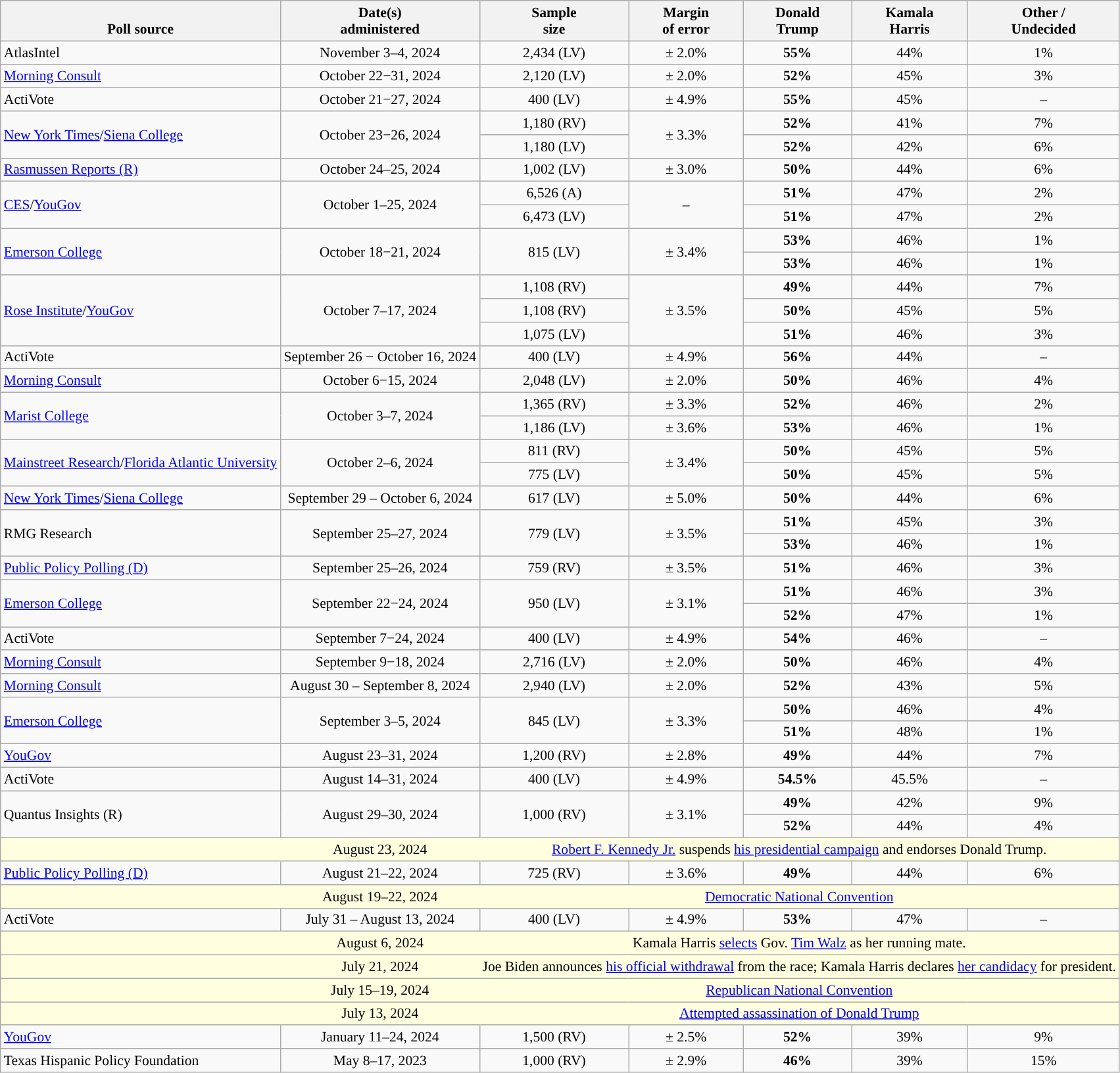<table class="wikitable sortable mw-datatable" style="font-size:90%;text-align:center;line-height:17px">
<tr style="vertical-align:bottom">
<th>Poll source</th>
<th>Date(s)<br>administered</th>
<th>Sample<br>size</th>
<th>Margin<br>of error</th>
<th class="unsortable">Donald<br>Trump<br></th>
<th class="unsortable">Kamala<br>Harris<br></th>
<th class="unsortable">Other /<br>Undecided</th>
</tr>
<tr>
<td style="text-align:left;">AtlasIntel</td>
<td data-sort-value="2024-11-04">November 3–4, 2024</td>
<td>2,434 (LV)</td>
<td>± 2.0%</td>
<td style="background-color:"><strong>55%</strong></td>
<td>44%</td>
<td>1%</td>
</tr>
<tr>
<td style="text-align:left;"><a href='#'>Morning Consult</a></td>
<td data-sort-value="2024-10-31">October 22−31, 2024</td>
<td>2,120 (LV)</td>
<td>± 2.0%</td>
<td style="background-color:"><strong>52%</strong></td>
<td>45%</td>
<td>3%</td>
</tr>
<tr>
<td style="text-align:left">ActiVote</td>
<td data-sort-value="2024-10-27">October 21−27, 2024</td>
<td>400 (LV)</td>
<td>± 4.9%</td>
<td style="background-color:"><strong>55%</strong></td>
<td>45%</td>
<td>–</td>
</tr>
<tr>
<td style="text-align:left;" rowspan="2"><a href='#'>New York Times</a>/<a href='#'>Siena College</a></td>
<td rowspan="2">October 23−26, 2024</td>
<td>1,180 (RV)</td>
<td rowspan="2">± 3.3%</td>
<td style="background-color:"><strong>52%</strong></td>
<td>41%</td>
<td>7%</td>
</tr>
<tr>
<td>1,180 (LV)</td>
<td style="background-color:"><strong>52%</strong></td>
<td>42%</td>
<td>6%</td>
</tr>
<tr>
<td style="text-align:left;"><a href='#'>Rasmussen Reports (R)</a></td>
<td data-sort-value="2024-10-25">October 24–25, 2024</td>
<td>1,002 (LV)</td>
<td>± 3.0%</td>
<td style="background-color:"><strong>50%</strong></td>
<td>44%</td>
<td>6%</td>
</tr>
<tr>
<td style="text-align:left;" rowspan="2"><a href='#'>CES</a>/<a href='#'>YouGov</a></td>
<td rowspan="2">October 1–25, 2024</td>
<td>6,526 (A)</td>
<td rowspan="2">–</td>
<td style="background-color:"><strong>51%</strong></td>
<td>47%</td>
<td>2%</td>
</tr>
<tr>
<td>6,473 (LV)</td>
<td style="background-color:"><strong>51%</strong></td>
<td>47%</td>
<td>2%</td>
</tr>
<tr>
<td style="text-align:left;" rowspan="2"><a href='#'>Emerson College</a></td>
<td rowspan="2">October 18−21, 2024</td>
<td rowspan="2">815 (LV)</td>
<td rowspan="2">± 3.4%</td>
<td style="background-color:"><strong>53%</strong></td>
<td>46%</td>
<td>1%</td>
</tr>
<tr>
<td style="background-color:"><strong>53%</strong></td>
<td>46%</td>
<td>1%</td>
</tr>
<tr>
<td style="text-align:left;" rowspan="3"><a href='#'>Rose Institute</a>/<a href='#'>YouGov</a></td>
<td rowspan="3">October 7–17, 2024</td>
<td>1,108 (RV)</td>
<td rowspan="3">± 3.5%</td>
<td style="background-color:"><strong>49%</strong></td>
<td>44%</td>
<td>7%</td>
</tr>
<tr>
<td>1,108 (RV)</td>
<td style="background-color:"><strong>50%</strong></td>
<td>45%</td>
<td>5%</td>
</tr>
<tr>
<td>1,075 (LV)</td>
<td style="background-color:"><strong>51%</strong></td>
<td>46%</td>
<td>3%</td>
</tr>
<tr>
<td style="text-align:left">ActiVote</td>
<td data-sort-value="2024-10-16">September 26 − October 16, 2024</td>
<td>400 (LV)</td>
<td>± 4.9%</td>
<td style="background-color:"><strong>56%</strong></td>
<td>44%</td>
<td>–</td>
</tr>
<tr>
<td style="text-align:left;"><a href='#'>Morning Consult</a></td>
<td data-sort-value="2024-10-15">October 6−15, 2024</td>
<td>2,048 (LV)</td>
<td>± 2.0%</td>
<td style="background-color:"><strong>50%</strong></td>
<td>46%</td>
<td>4%</td>
</tr>
<tr>
<td style="text-align:left;" rowspan="2"><a href='#'>Marist College</a></td>
<td rowspan="2">October 3–7, 2024</td>
<td>1,365 (RV)</td>
<td>± 3.3%</td>
<td style="background-color:"><strong>52%</strong></td>
<td>46%</td>
<td>2%</td>
</tr>
<tr>
<td>1,186 (LV)</td>
<td>± 3.6%</td>
<td style="background-color:"><strong>53%</strong></td>
<td>46%</td>
<td>1%</td>
</tr>
<tr>
<td style="text-align:left;" rowspan="2"><a href='#'>Mainstreet Research</a>/<a href='#'>Florida Atlantic University</a></td>
<td rowspan="2">October 2–6, 2024</td>
<td>811 (RV)</td>
<td rowspan="2">± 3.4%</td>
<td style="background-color:"><strong>50%</strong></td>
<td>45%</td>
<td>5%</td>
</tr>
<tr>
<td>775 (LV)</td>
<td style="background-color:"><strong>50%</strong></td>
<td>45%</td>
<td>5%</td>
</tr>
<tr>
<td style="text-align:left;"><a href='#'>New York Times</a>/<a href='#'>Siena College</a></td>
<td data-sort-value="2024-10-06">September 29 – October 6, 2024</td>
<td>617 (LV)</td>
<td>± 5.0%</td>
<td style="background-color:"><strong>50%</strong></td>
<td>44%</td>
<td>6%</td>
</tr>
<tr>
<td style="text-align:left;" rowspan="2">RMG Research</td>
<td rowspan="2">September 25–27, 2024</td>
<td rowspan="2">779 (LV)</td>
<td rowspan="2">± 3.5%</td>
<td style="background-color:"><strong>51%</strong></td>
<td>45%</td>
<td>3%</td>
</tr>
<tr>
<td style="background-color:"><strong>53%</strong></td>
<td>46%</td>
<td>1%</td>
</tr>
<tr>
<td style="text-align:left;"><a href='#'>Public Policy Polling (D)</a></td>
<td data-sort-value="2024-09-25">September 25–26, 2024</td>
<td>759 (RV)</td>
<td>± 3.5%</td>
<td style="background-color:"><strong>51%</strong></td>
<td>46%</td>
<td>3%</td>
</tr>
<tr>
<td style="text-align:left;" rowspan="2"><a href='#'>Emerson College</a></td>
<td rowspan="2">September 22−24, 2024</td>
<td rowspan="2">950 (LV)</td>
<td rowspan="2">± 3.1%</td>
<td style="background-color:"><strong>51%</strong></td>
<td>46%</td>
<td>3%</td>
</tr>
<tr>
<td style="background-color:"><strong>52%</strong></td>
<td>47%</td>
<td>1%</td>
</tr>
<tr>
<td style="text-align:left">ActiVote</td>
<td data-sort-value="2024-09-18">September 7−24, 2024</td>
<td>400 (LV)</td>
<td>± 4.9%</td>
<td style="background-color:"><strong>54%</strong></td>
<td>46%</td>
<td>–</td>
</tr>
<tr>
<td style="text-align:left;"><a href='#'>Morning Consult</a></td>
<td data-sort-value="2024-09-18">September 9−18, 2024</td>
<td>2,716 (LV)</td>
<td>± 2.0%</td>
<td style="background-color:"><strong>50%</strong></td>
<td>46%</td>
<td>4%</td>
</tr>
<tr>
<td style="text-align:left;"><a href='#'>Morning Consult</a></td>
<td data-sort-value="2024-09-08">August 30 – September 8, 2024</td>
<td>2,940 (LV)</td>
<td>± 2.0%</td>
<td style="background-color:"><strong>52%</strong></td>
<td>43%</td>
<td>5%</td>
</tr>
<tr>
<td style="text-align:left;" rowspan="2"><a href='#'>Emerson College</a></td>
<td rowspan="2">September 3–5, 2024</td>
<td rowspan="2">845 (LV)</td>
<td rowspan="2">± 3.3%</td>
<td style="background-color:"><strong>50%</strong></td>
<td>46%</td>
<td>4%</td>
</tr>
<tr>
<td style="background-color:"><strong>51%</strong></td>
<td>48%</td>
<td>1%</td>
</tr>
<tr>
<td style="text-align:left;"><a href='#'>YouGov</a></td>
<td data-sort-value="2024-08-31">August 23–31, 2024</td>
<td>1,200 (RV)</td>
<td>± 2.8%</td>
<td style="background-color:"><strong>49%</strong></td>
<td>44%</td>
<td>7%</td>
</tr>
<tr>
<td style="text-align:left;">ActiVote</td>
<td data-sort-value="2024-08-31">August 14–31, 2024</td>
<td>400 (LV)</td>
<td>± 4.9%</td>
<td style="background-color:"><strong>54.5%</strong></td>
<td>45.5%</td>
<td>–</td>
</tr>
<tr>
<td style="text-align:left;" rowspan="2">Quantus Insights (R)</td>
<td rowspan="2">August 29–30, 2024</td>
<td rowspan="2">1,000 (RV)</td>
<td rowspan="2">± 3.1%</td>
<td style="background-color:"><strong>49%</strong></td>
<td>42%</td>
<td>9%</td>
</tr>
<tr>
<td style="background-color:"><strong>52%</strong></td>
<td>44%</td>
<td>4%</td>
</tr>
<tr style="background:lightyellow;">
<td style="border-right-style:hidden;"></td>
<td style="border-right-style:hidden; " data-sort-value="2024-08-21">August 23, 2024</td>
<td colspan="5"><a href='#'>Robert F. Kennedy Jr.</a> suspends <a href='#'>his presidential campaign</a> and endorses Donald Trump.</td>
</tr>
<tr>
<td style="text-align:left;"><a href='#'>Public Policy Polling (D)</a></td>
<td data-sort-value="2024-08-27">August 21–22, 2024</td>
<td>725 (RV)</td>
<td>± 3.6%</td>
<td style="background-color:"><strong>49%</strong></td>
<td>44%</td>
<td>6%</td>
</tr>
<tr style="background:lightyellow;">
<td style="border-right-style:hidden;"></td>
<td style="border-right-style:hidden; " data-sort-value="2024-08-19">August 19–22, 2024</td>
<td colspan="5"><a href='#'>Democratic National Convention</a></td>
</tr>
<tr>
<td style="text-align:left;">ActiVote</td>
<td data-sort-value="2024-08-13">July 31 – August 13, 2024</td>
<td>400 (LV)</td>
<td>± 4.9%</td>
<td style="background-color:"><strong>53%</strong></td>
<td>47%</td>
<td>–</td>
</tr>
<tr style="background:lightyellow;">
<td style="border-right-style:hidden;"></td>
<td style="border-right-style:hidden; " data-sort-value="2024-08-06">August 6, 2024</td>
<td colspan="5">Kamala Harris <a href='#'>selects</a> Gov. <a href='#'>Tim Walz</a> as her running mate.</td>
</tr>
<tr style="background:lightyellow;">
<td style="border-right-style:hidden; background:lightyellow;"></td>
<td style="border-right-style:hidden; " data-sort-value="2024-07-21">July 21, 2024</td>
<td colspan="6">Joe Biden announces <a href='#'>his official withdrawal</a> from the race; Kamala Harris declares <a href='#'>her candidacy</a> for president.</td>
</tr>
<tr style="background:lightyellow;">
<td style="border-right-style:hidden;"></td>
<td style="border-right-style:hidden; " data-sort-value="2024-07-15">July 15–19, 2024</td>
<td colspan="5"><a href='#'>Republican National Convention</a></td>
</tr>
<tr style="background:lightyellow;">
<td style="border-right-style:hidden;"></td>
<td style="border-right-style:hidden; " data-sort-value="2024-07-13">July 13, 2024</td>
<td colspan="5"><a href='#'>Attempted assassination of Donald Trump</a></td>
</tr>
<tr>
<td style="text-align:left;"><a href='#'>YouGov</a></td>
<td data-sort-value="2024-01-30">January 11–24, 2024</td>
<td>1,500 (RV)</td>
<td>± 2.5%</td>
<td style="background-color:"><strong>52%</strong></td>
<td>39%</td>
<td>9%</td>
</tr>
<tr>
<td style="text-align:left;">Texas Hispanic Policy Foundation</td>
<td data-sort-value="2023-05-17">May 8–17, 2023</td>
<td>1,000 (RV)</td>
<td>± 2.9%</td>
<td style="background-color:"><strong>46%</strong></td>
<td>39%</td>
<td>15%</td>
</tr>
</table>
